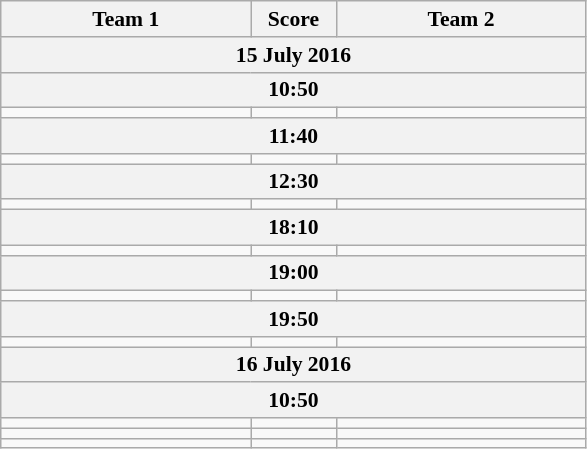<table class="wikitable" style="text-align: center; font-size:90% ">
<tr>
<th align="right" width="160">Team 1</th>
<th width="50">Score</th>
<th align="left" width="160">Team 2</th>
</tr>
<tr>
<th colspan=3>15 July 2016</th>
</tr>
<tr>
<th colspan=3>10:50</th>
</tr>
<tr>
<td align=right></td>
<td align=center></td>
<td align=left><strong></strong></td>
</tr>
<tr>
<th colspan=3>11:40</th>
</tr>
<tr>
<td align=right><strong></strong></td>
<td align=center></td>
<td align=left></td>
</tr>
<tr>
<th colspan=3>12:30</th>
</tr>
<tr>
<td align=right></td>
<td align=center></td>
<td align=left><strong></strong></td>
</tr>
<tr>
<th colspan=3>18:10</th>
</tr>
<tr>
<td align=right></td>
<td align=center></td>
<td align=left><strong></strong></td>
</tr>
<tr>
<th colspan=3>19:00</th>
</tr>
<tr>
<td align=right><strong></strong></td>
<td align=center></td>
<td align=left></td>
</tr>
<tr>
<th colspan=3>19:50</th>
</tr>
<tr>
<td align=right></td>
<td align=center></td>
<td align=left><strong></strong></td>
</tr>
<tr>
<th colspan=3>16 July 2016</th>
</tr>
<tr>
<th colspan=3>10:50</th>
</tr>
<tr>
<td align=right><strong></strong></td>
<td align=center></td>
<td align=left></td>
</tr>
<tr>
<td align=right></td>
<td align=center></td>
<td align=left><strong></strong></td>
</tr>
<tr>
<td align=right></td>
<td align=center></td>
<td align=left><strong></strong></td>
</tr>
</table>
